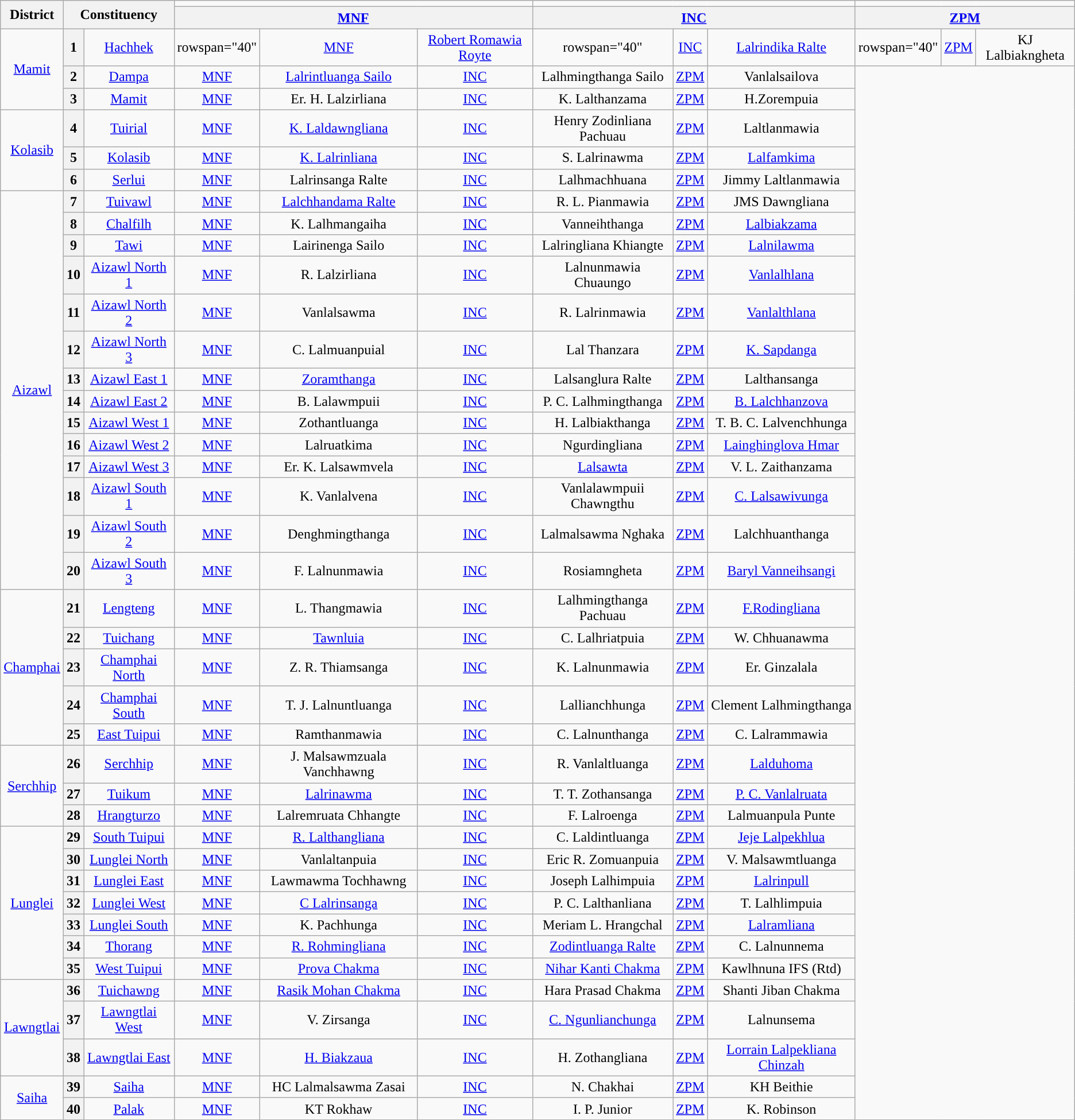<table class="wikitable sortable" style="text-align:center;">
<tr>
<th colspan="1" rowspan="2">District</th>
<th colspan="2" rowspan="2">Constituency</th>
<td colspan="3"></td>
<td colspan="3"></td>
<td colspan="3"></td>
</tr>
<tr>
<th colspan="3" class="wikitable"><a href='#'>MNF</a></th>
<th colspan="3" class="wikitable"><a href='#'>INC</a></th>
<th colspan="3" class="wikitable"><a href='#'>ZPM</a></th>
</tr>
<tr>
<td rowspan="3"><a href='#'>Mamit</a></td>
<th>1</th>
<td><a href='#'>Hachhek</a></td>
<td>rowspan="40" </td>
<td><a href='#'>MNF</a></td>
<td><a href='#'>Robert Romawia Royte</a></td>
<td>rowspan="40" </td>
<td><a href='#'>INC</a></td>
<td><a href='#'>Lalrindika Ralte</a></td>
<td>rowspan="40" </td>
<td><a href='#'>ZPM</a></td>
<td>KJ Lalbiakngheta</td>
</tr>
<tr>
<th>2</th>
<td><a href='#'>Dampa</a></td>
<td><a href='#'>MNF</a></td>
<td><a href='#'>Lalrintluanga Sailo</a></td>
<td><a href='#'>INC</a></td>
<td>Lalhmingthanga Sailo</td>
<td><a href='#'>ZPM</a></td>
<td>Vanlalsailova</td>
</tr>
<tr>
<th>3</th>
<td><a href='#'>Mamit</a></td>
<td><a href='#'>MNF</a></td>
<td>Er. H. Lalzirliana</td>
<td><a href='#'>INC</a></td>
<td>K. Lalthanzama</td>
<td><a href='#'>ZPM</a></td>
<td>H.Zorempuia</td>
</tr>
<tr>
<td rowspan="3"><a href='#'>Kolasib</a></td>
<th>4</th>
<td><a href='#'>Tuirial</a></td>
<td><a href='#'>MNF</a></td>
<td><a href='#'>K. Laldawngliana</a></td>
<td><a href='#'>INC</a></td>
<td>Henry Zodinliana Pachuau</td>
<td><a href='#'>ZPM</a></td>
<td>Laltlanmawia</td>
</tr>
<tr>
<th>5</th>
<td><a href='#'>Kolasib</a></td>
<td><a href='#'>MNF</a></td>
<td><a href='#'>K. Lalrinliana</a></td>
<td><a href='#'>INC</a></td>
<td>S. Lalrinawma</td>
<td><a href='#'>ZPM</a></td>
<td><a href='#'>Lalfamkima</a></td>
</tr>
<tr>
<th>6</th>
<td><a href='#'>Serlui</a></td>
<td><a href='#'>MNF</a></td>
<td>Lalrinsanga Ralte</td>
<td><a href='#'>INC</a></td>
<td>Lalhmachhuana</td>
<td><a href='#'>ZPM</a></td>
<td>Jimmy Laltlanmawia</td>
</tr>
<tr>
<td rowspan="14"><a href='#'>Aizawl</a></td>
<th>7</th>
<td><a href='#'>Tuivawl</a></td>
<td><a href='#'>MNF</a></td>
<td><a href='#'>Lalchhandama Ralte</a></td>
<td><a href='#'>INC</a></td>
<td>R. L. Pianmawia</td>
<td><a href='#'>ZPM</a></td>
<td>JMS Dawngliana</td>
</tr>
<tr>
<th>8</th>
<td><a href='#'>Chalfilh</a></td>
<td><a href='#'>MNF</a></td>
<td>K. Lalhmangaiha</td>
<td><a href='#'>INC</a></td>
<td>Vanneihthanga</td>
<td><a href='#'>ZPM</a></td>
<td><a href='#'>Lalbiakzama</a></td>
</tr>
<tr>
<th>9</th>
<td><a href='#'>Tawi</a></td>
<td><a href='#'>MNF</a></td>
<td>Lairinenga Sailo</td>
<td><a href='#'>INC</a></td>
<td>Lalringliana Khiangte</td>
<td><a href='#'>ZPM</a></td>
<td><a href='#'>Lalnilawma</a></td>
</tr>
<tr>
<th>10</th>
<td><a href='#'>Aizawl North 1</a></td>
<td><a href='#'>MNF</a></td>
<td>R. Lalzirliana</td>
<td><a href='#'>INC</a></td>
<td>Lalnunmawia Chuaungo</td>
<td><a href='#'>ZPM</a></td>
<td><a href='#'>Vanlalhlana</a></td>
</tr>
<tr>
<th>11</th>
<td><a href='#'>Aizawl North 2</a></td>
<td><a href='#'>MNF</a></td>
<td>Vanlalsawma</td>
<td><a href='#'>INC</a></td>
<td>R. Lalrinmawia</td>
<td><a href='#'>ZPM</a></td>
<td><a href='#'>Vanlalthlana</a></td>
</tr>
<tr>
<th>12</th>
<td><a href='#'>Aizawl North 3</a></td>
<td><a href='#'>MNF</a></td>
<td>C. Lalmuanpuial</td>
<td><a href='#'>INC</a></td>
<td>Lal Thanzara</td>
<td><a href='#'>ZPM</a></td>
<td><a href='#'>K. Sapdanga</a></td>
</tr>
<tr>
<th>13</th>
<td><a href='#'>Aizawl East 1</a></td>
<td><a href='#'>MNF</a></td>
<td><a href='#'>Zoramthanga</a></td>
<td><a href='#'>INC</a></td>
<td>Lalsanglura Ralte</td>
<td><a href='#'>ZPM</a></td>
<td>Lalthansanga</td>
</tr>
<tr>
<th>14</th>
<td><a href='#'>Aizawl East 2</a></td>
<td><a href='#'>MNF</a></td>
<td>B. Lalawmpuii</td>
<td><a href='#'>INC</a></td>
<td>P. C. Lalhmingthanga</td>
<td><a href='#'>ZPM</a></td>
<td><a href='#'>B. Lalchhanzova</a></td>
</tr>
<tr>
<th>15</th>
<td><a href='#'>Aizawl West 1</a></td>
<td><a href='#'>MNF</a></td>
<td>Zothantluanga</td>
<td><a href='#'>INC</a></td>
<td>H. Lalbiakthanga</td>
<td><a href='#'>ZPM</a></td>
<td>T. B. C. Lalvenchhunga</td>
</tr>
<tr>
<th>16</th>
<td><a href='#'>Aizawl West 2</a></td>
<td><a href='#'>MNF</a></td>
<td>Lalruatkima</td>
<td><a href='#'>INC</a></td>
<td>Ngurdingliana</td>
<td><a href='#'>ZPM</a></td>
<td><a href='#'>Lainghinglova Hmar</a></td>
</tr>
<tr>
<th>17</th>
<td><a href='#'>Aizawl West 3</a></td>
<td><a href='#'>MNF</a></td>
<td>Er. K. Lalsawmvela</td>
<td><a href='#'>INC</a></td>
<td><a href='#'>Lalsawta</a></td>
<td><a href='#'>ZPM</a></td>
<td>V. L.  Zaithanzama</td>
</tr>
<tr>
<th>18</th>
<td><a href='#'>Aizawl South 1</a></td>
<td><a href='#'>MNF</a></td>
<td>K. Vanlalvena</td>
<td><a href='#'>INC</a></td>
<td>Vanlalawmpuii Chawngthu</td>
<td><a href='#'>ZPM</a></td>
<td><a href='#'>C. Lalsawivunga</a></td>
</tr>
<tr>
<th>19</th>
<td><a href='#'>Aizawl South 2</a></td>
<td><a href='#'>MNF</a></td>
<td>Denghmingthanga</td>
<td><a href='#'>INC</a></td>
<td>Lalmalsawma Nghaka</td>
<td><a href='#'>ZPM</a></td>
<td>Lalchhuanthanga</td>
</tr>
<tr>
<th>20</th>
<td><a href='#'>Aizawl South 3</a></td>
<td><a href='#'>MNF</a></td>
<td>F. Lalnunmawia</td>
<td><a href='#'>INC</a></td>
<td>Rosiamngheta</td>
<td><a href='#'>ZPM</a></td>
<td><a href='#'>Baryl Vanneihsangi</a></td>
</tr>
<tr>
<td rowspan="5"><a href='#'>Champhai</a></td>
<th>21</th>
<td><a href='#'>Lengteng</a></td>
<td><a href='#'>MNF</a></td>
<td>L. Thangmawia</td>
<td><a href='#'>INC</a></td>
<td>Lalhmingthanga Pachuau</td>
<td><a href='#'>ZPM</a></td>
<td><a href='#'>F.Rodingliana</a></td>
</tr>
<tr>
<th>22</th>
<td><a href='#'>Tuichang</a></td>
<td><a href='#'>MNF</a></td>
<td><a href='#'>Tawnluia</a></td>
<td><a href='#'>INC</a></td>
<td>C. Lalhriatpuia</td>
<td><a href='#'>ZPM</a></td>
<td>W. Chhuanawma</td>
</tr>
<tr>
<th>23</th>
<td><a href='#'>Champhai North</a></td>
<td><a href='#'>MNF</a></td>
<td>Z. R. Thiamsanga</td>
<td><a href='#'>INC</a></td>
<td>K. Lalnunmawia</td>
<td><a href='#'>ZPM</a></td>
<td>Er. Ginzalala</td>
</tr>
<tr>
<th>24</th>
<td><a href='#'>Champhai South</a></td>
<td><a href='#'>MNF</a></td>
<td>T. J.  Lalnuntluanga</td>
<td><a href='#'>INC</a></td>
<td>Lallianchhunga</td>
<td><a href='#'>ZPM</a></td>
<td>Clement Lalhmingthanga</td>
</tr>
<tr>
<th>25</th>
<td><a href='#'>East Tuipui</a></td>
<td><a href='#'>MNF</a></td>
<td>Ramthanmawia</td>
<td><a href='#'>INC</a></td>
<td>C. Lalnunthanga</td>
<td><a href='#'>ZPM</a></td>
<td>C. Lalrammawia</td>
</tr>
<tr>
<td rowspan="3"><a href='#'>Serchhip</a></td>
<th>26</th>
<td><a href='#'>Serchhip</a></td>
<td><a href='#'>MNF</a></td>
<td>J. Malsawmzuala Vanchhawng</td>
<td><a href='#'>INC</a></td>
<td>R. Vanlaltluanga</td>
<td><a href='#'>ZPM</a></td>
<td><a href='#'>Lalduhoma</a></td>
</tr>
<tr>
<th>27</th>
<td><a href='#'>Tuikum</a></td>
<td><a href='#'>MNF</a></td>
<td><a href='#'>Lalrinawma</a></td>
<td><a href='#'>INC</a></td>
<td>T. T. Zothansanga</td>
<td><a href='#'>ZPM</a></td>
<td><a href='#'>P. C. Vanlalruata</a></td>
</tr>
<tr>
<th>28</th>
<td><a href='#'>Hrangturzo</a></td>
<td><a href='#'>MNF</a></td>
<td>Lalremruata Chhangte</td>
<td><a href='#'>INC</a></td>
<td>F. Lalroenga</td>
<td><a href='#'>ZPM</a></td>
<td>Lalmuanpula Punte</td>
</tr>
<tr>
<td rowspan="7"><a href='#'>Lunglei</a></td>
<th>29</th>
<td><a href='#'>South Tuipui</a></td>
<td><a href='#'>MNF</a></td>
<td><a href='#'>R. Lalthangliana</a></td>
<td><a href='#'>INC</a></td>
<td>C. Laldintluanga</td>
<td><a href='#'>ZPM</a></td>
<td><a href='#'>Jeje Lalpekhlua</a></td>
</tr>
<tr>
<th>30</th>
<td><a href='#'>Lunglei North</a></td>
<td><a href='#'>MNF</a></td>
<td>Vanlaltanpuia</td>
<td><a href='#'>INC</a></td>
<td>Eric R. Zomuanpuia</td>
<td><a href='#'>ZPM</a></td>
<td>V. Malsawmtluanga</td>
</tr>
<tr>
<th>31</th>
<td><a href='#'>Lunglei East</a></td>
<td><a href='#'>MNF</a></td>
<td>Lawmawma Tochhawng</td>
<td><a href='#'>INC</a></td>
<td>Joseph Lalhimpuia</td>
<td><a href='#'>ZPM</a></td>
<td><a href='#'>Lalrinpull</a></td>
</tr>
<tr>
<th>32</th>
<td><a href='#'>Lunglei West</a></td>
<td><a href='#'>MNF</a></td>
<td><a href='#'>C Lalrinsanga</a></td>
<td><a href='#'>INC</a></td>
<td>P. C. Lalthanliana</td>
<td><a href='#'>ZPM</a></td>
<td>T. Lalhlimpuia</td>
</tr>
<tr>
<th>33</th>
<td><a href='#'>Lunglei South</a></td>
<td><a href='#'>MNF</a></td>
<td>K. Pachhunga</td>
<td><a href='#'>INC</a></td>
<td>Meriam L. Hrangchal</td>
<td><a href='#'>ZPM</a></td>
<td><a href='#'>Lalramliana</a></td>
</tr>
<tr>
<th>34</th>
<td><a href='#'>Thorang</a></td>
<td><a href='#'>MNF</a></td>
<td><a href='#'>R. Rohmingliana</a></td>
<td><a href='#'>INC</a></td>
<td><a href='#'>Zodintluanga Ralte</a></td>
<td><a href='#'>ZPM</a></td>
<td>C. Lalnunnema</td>
</tr>
<tr>
<th>35</th>
<td><a href='#'>West Tuipui</a></td>
<td><a href='#'>MNF</a></td>
<td><a href='#'>Prova Chakma</a></td>
<td><a href='#'>INC</a></td>
<td><a href='#'>Nihar Kanti Chakma</a></td>
<td><a href='#'>ZPM</a></td>
<td>Kawlhnuna IFS (Rtd)</td>
</tr>
<tr>
<td rowspan="3"><a href='#'>Lawngtlai</a></td>
<th>36</th>
<td><a href='#'>Tuichawng</a></td>
<td><a href='#'>MNF</a></td>
<td><a href='#'>Rasik Mohan Chakma</a></td>
<td><a href='#'>INC</a></td>
<td>Hara Prasad Chakma</td>
<td><a href='#'>ZPM</a></td>
<td>Shanti Jiban Chakma</td>
</tr>
<tr>
<th>37</th>
<td><a href='#'>Lawngtlai West</a></td>
<td><a href='#'>MNF</a></td>
<td>V. Zirsanga</td>
<td><a href='#'>INC</a></td>
<td><a href='#'>C. Ngunlianchunga</a></td>
<td><a href='#'>ZPM</a></td>
<td>Lalnunsema</td>
</tr>
<tr>
<th>38</th>
<td><a href='#'>Lawngtlai East</a></td>
<td><a href='#'>MNF</a></td>
<td><a href='#'>H. Biakzaua</a></td>
<td><a href='#'>INC</a></td>
<td>H. Zothangliana</td>
<td><a href='#'>ZPM</a></td>
<td><a href='#'>Lorrain Lalpekliana Chinzah</a></td>
</tr>
<tr>
<td rowspan="2"><a href='#'>Saiha</a></td>
<th>39</th>
<td><a href='#'>Saiha</a></td>
<td><a href='#'>MNF</a></td>
<td>HC Lalmalsawma Zasai</td>
<td><a href='#'>INC</a></td>
<td>N. Chakhai</td>
<td><a href='#'>ZPM</a></td>
<td>KH Beithie</td>
</tr>
<tr>
<th>40</th>
<td><a href='#'>Palak</a></td>
<td><a href='#'>MNF</a></td>
<td>KT Rokhaw</td>
<td><a href='#'>INC</a></td>
<td>I. P. Junior</td>
<td><a href='#'>ZPM</a></td>
<td>K. Robinson</td>
</tr>
<tr>
</tr>
</table>
